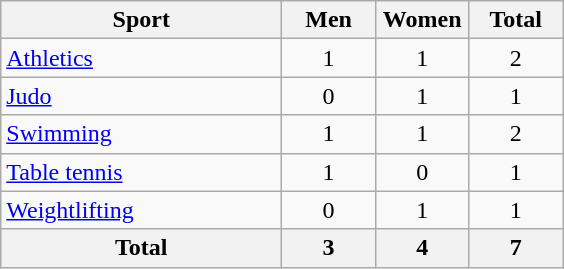<table class="wikitable sortable" style="text-align:center;">
<tr>
<th width=180>Sport</th>
<th width=55>Men</th>
<th width=55>Women</th>
<th width=55>Total</th>
</tr>
<tr>
<td align=left><a href='#'>Athletics</a></td>
<td>1</td>
<td>1</td>
<td>2</td>
</tr>
<tr>
<td align=left><a href='#'>Judo</a></td>
<td>0</td>
<td>1</td>
<td>1</td>
</tr>
<tr>
<td align=left><a href='#'>Swimming</a></td>
<td>1</td>
<td>1</td>
<td>2</td>
</tr>
<tr>
<td align=left><a href='#'>Table tennis</a></td>
<td>1</td>
<td>0</td>
<td>1</td>
</tr>
<tr>
<td align=left><a href='#'>Weightlifting</a></td>
<td>0</td>
<td>1</td>
<td>1</td>
</tr>
<tr>
<th>Total</th>
<th>3</th>
<th>4</th>
<th>7</th>
</tr>
</table>
